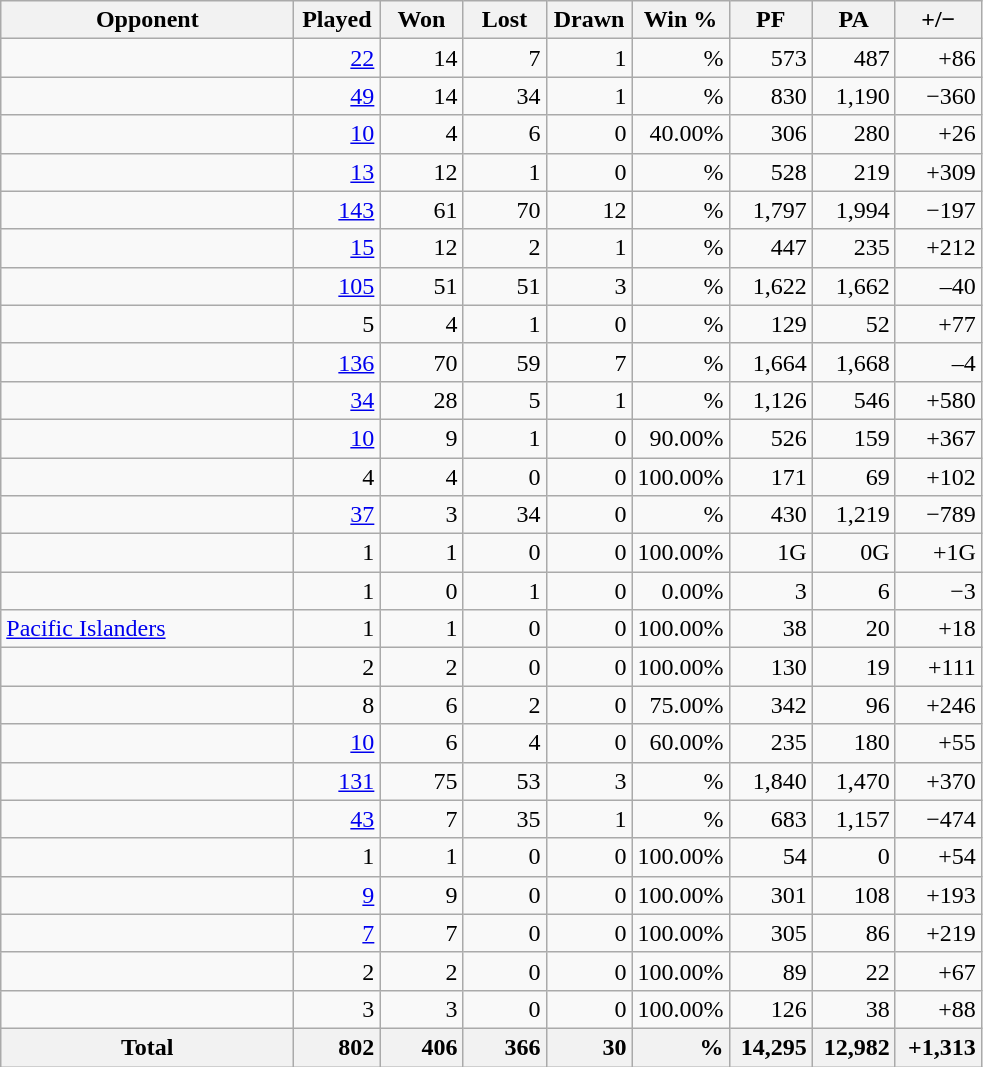<table class="wikitable sortable" style="text-align:right">
<tr>
<th style="width:188px">Opponent</th>
<th style="width:50px">Played</th>
<th style="width:48px">Won</th>
<th style="width:48px">Lost</th>
<th style="width:50px">Drawn</th>
<th style="width:50px">Win %</th>
<th style="width:48px">PF</th>
<th style="width:48px">PA</th>
<th style="width:50px">+/−</th>
</tr>
<tr>
<td style="text-align:left"></td>
<td><a href='#'>22</a></td>
<td>14</td>
<td>7</td>
<td>1</td>
<td>%</td>
<td>573</td>
<td>487</td>
<td>+86</td>
</tr>
<tr>
<td style="text-align:left"></td>
<td><a href='#'>49</a></td>
<td>14</td>
<td>34</td>
<td>1</td>
<td>%</td>
<td>830</td>
<td>1,190</td>
<td>−360</td>
</tr>
<tr>
<td style="text-align:left"></td>
<td><a href='#'>10</a></td>
<td>4</td>
<td>6</td>
<td>0</td>
<td>40.00%</td>
<td>306</td>
<td>280</td>
<td>+26</td>
</tr>
<tr>
<td style="text-align:left"></td>
<td><a href='#'>13</a></td>
<td>12</td>
<td>1</td>
<td>0</td>
<td>%</td>
<td>528</td>
<td>219</td>
<td>+309</td>
</tr>
<tr>
<td style="text-align:left"></td>
<td><a href='#'>143</a></td>
<td>61</td>
<td>70</td>
<td>12</td>
<td>%</td>
<td>1,797</td>
<td>1,994</td>
<td>−197</td>
</tr>
<tr>
<td style="text-align:left"></td>
<td><a href='#'>15</a></td>
<td>12</td>
<td>2</td>
<td>1</td>
<td>%</td>
<td>447</td>
<td>235</td>
<td>+212</td>
</tr>
<tr>
<td style="text-align:left"></td>
<td><a href='#'>105</a></td>
<td>51</td>
<td>51</td>
<td>3</td>
<td>%</td>
<td>1,622</td>
<td>1,662</td>
<td>–40</td>
</tr>
<tr>
<td style="text-align:left"></td>
<td>5</td>
<td>4</td>
<td>1</td>
<td>0</td>
<td>%</td>
<td>129</td>
<td>52</td>
<td>+77</td>
</tr>
<tr>
<td style="text-align:left"></td>
<td><a href='#'>136</a></td>
<td>70</td>
<td>59</td>
<td>7</td>
<td>%</td>
<td>1,664</td>
<td>1,668</td>
<td>–4</td>
</tr>
<tr>
<td style="text-align:left"></td>
<td><a href='#'>34</a></td>
<td>28</td>
<td>5</td>
<td>1</td>
<td>%</td>
<td>1,126</td>
<td>546</td>
<td>+580</td>
</tr>
<tr>
<td style="text-align:left"></td>
<td><a href='#'>10</a></td>
<td>9</td>
<td>1</td>
<td>0</td>
<td>90.00%</td>
<td>526</td>
<td>159</td>
<td>+367</td>
</tr>
<tr>
<td style="text-align:left"></td>
<td>4</td>
<td>4</td>
<td>0</td>
<td>0</td>
<td>100.00%</td>
<td>171</td>
<td>69</td>
<td>+102</td>
</tr>
<tr>
<td style="text-align:left"></td>
<td><a href='#'>37</a></td>
<td>3</td>
<td>34</td>
<td>0</td>
<td>%</td>
<td>430</td>
<td>1,219</td>
<td>−789</td>
</tr>
<tr>
<td style="text-align:left"></td>
<td>1</td>
<td>1</td>
<td>0</td>
<td>0</td>
<td>100.00%</td>
<td>1G</td>
<td>0G</td>
<td>+1G</td>
</tr>
<tr>
<td style="text-align:left"></td>
<td>1</td>
<td>0</td>
<td>1</td>
<td>0</td>
<td>0.00%</td>
<td>3</td>
<td>6</td>
<td>−3</td>
</tr>
<tr>
<td style="text-align:left"> <a href='#'>Pacific Islanders</a></td>
<td>1</td>
<td>1</td>
<td>0</td>
<td>0</td>
<td>100.00%</td>
<td>38</td>
<td>20</td>
<td>+18</td>
</tr>
<tr>
<td style="text-align:left"></td>
<td>2</td>
<td>2</td>
<td>0</td>
<td>0</td>
<td>100.00%</td>
<td>130</td>
<td>19</td>
<td>+111</td>
</tr>
<tr>
<td style="text-align:left"></td>
<td>8</td>
<td>6</td>
<td>2</td>
<td>0</td>
<td>75.00%</td>
<td>342</td>
<td>96</td>
<td>+246</td>
</tr>
<tr>
<td style="text-align:left"></td>
<td><a href='#'>10</a></td>
<td>6</td>
<td>4</td>
<td>0</td>
<td>60.00%</td>
<td>235</td>
<td>180</td>
<td>+55</td>
</tr>
<tr>
<td style="text-align:left"></td>
<td><a href='#'>131</a></td>
<td>75</td>
<td>53</td>
<td>3</td>
<td>%</td>
<td>1,840</td>
<td>1,470</td>
<td>+370</td>
</tr>
<tr>
<td style="text-align:left"></td>
<td><a href='#'>43</a></td>
<td>7</td>
<td>35</td>
<td>1</td>
<td>%</td>
<td>683</td>
<td>1,157</td>
<td>−474</td>
</tr>
<tr>
<td style="text-align:left"></td>
<td>1</td>
<td>1</td>
<td>0</td>
<td>0</td>
<td>100.00%</td>
<td>54</td>
<td>0</td>
<td>+54</td>
</tr>
<tr>
<td style="text-align:left"></td>
<td><a href='#'>9</a></td>
<td>9</td>
<td>0</td>
<td>0</td>
<td>100.00%</td>
<td>301</td>
<td>108</td>
<td>+193</td>
</tr>
<tr>
<td style="text-align:left"></td>
<td><a href='#'>7</a></td>
<td>7</td>
<td>0</td>
<td>0</td>
<td>100.00%</td>
<td>305</td>
<td>86</td>
<td>+219</td>
</tr>
<tr>
<td style="text-align:left"></td>
<td>2</td>
<td>2</td>
<td>0</td>
<td>0</td>
<td>100.00%</td>
<td>89</td>
<td>22</td>
<td>+67</td>
</tr>
<tr>
<td style="text-align:left"></td>
<td>3</td>
<td>3</td>
<td>0</td>
<td>0</td>
<td>100.00%</td>
<td>126</td>
<td>38</td>
<td>+88</td>
</tr>
<tr>
<th>Total</th>
<th style="text-align:right">802</th>
<th style="text-align:right">406</th>
<th style="text-align:right">366</th>
<th style="text-align:right">30</th>
<th style="text-align:right">%</th>
<th style="text-align:right">14,295</th>
<th style="text-align:right">12,982</th>
<th style="text-align:right">+1,313</th>
</tr>
</table>
